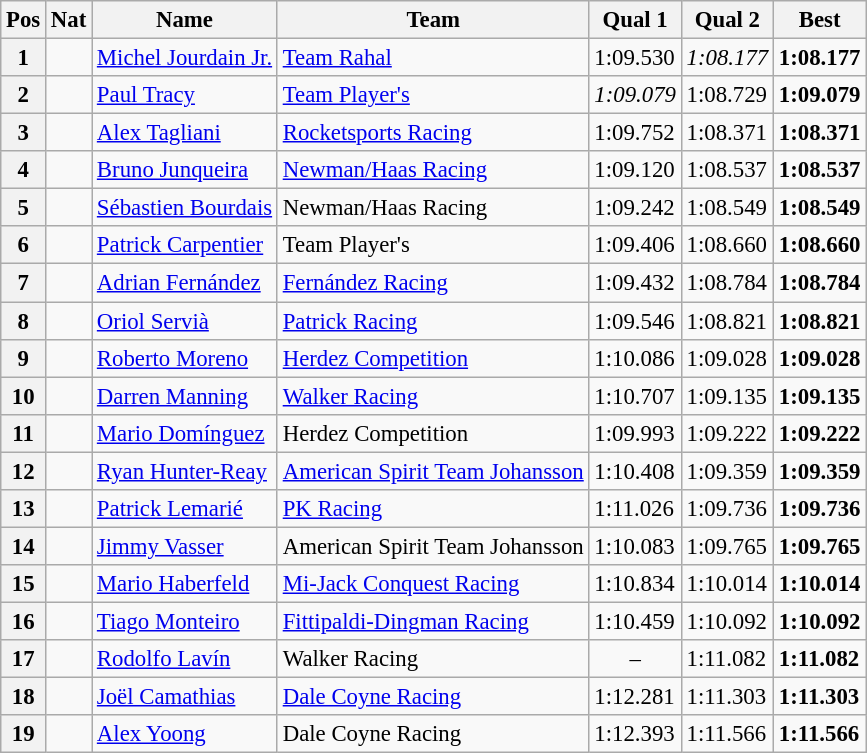<table class="wikitable" style="font-size: 95%;">
<tr>
<th>Pos</th>
<th>Nat</th>
<th>Name</th>
<th>Team</th>
<th>Qual 1</th>
<th>Qual 2</th>
<th>Best</th>
</tr>
<tr>
<th>1</th>
<td></td>
<td><a href='#'>Michel Jourdain Jr.</a></td>
<td><a href='#'>Team Rahal</a></td>
<td>1:09.530</td>
<td><em>1:08.177</em></td>
<td><strong>1:08.177</strong></td>
</tr>
<tr>
<th>2</th>
<td></td>
<td><a href='#'>Paul Tracy</a></td>
<td><a href='#'>Team Player's</a></td>
<td><em>1:09.079</em></td>
<td>1:08.729</td>
<td><strong>1:09.079</strong></td>
</tr>
<tr>
<th>3</th>
<td></td>
<td><a href='#'>Alex Tagliani</a></td>
<td><a href='#'>Rocketsports Racing</a></td>
<td>1:09.752</td>
<td>1:08.371</td>
<td><strong>1:08.371</strong></td>
</tr>
<tr>
<th>4</th>
<td></td>
<td><a href='#'>Bruno Junqueira</a></td>
<td><a href='#'>Newman/Haas Racing</a></td>
<td>1:09.120</td>
<td>1:08.537</td>
<td><strong>1:08.537</strong></td>
</tr>
<tr>
<th>5</th>
<td></td>
<td><a href='#'>Sébastien Bourdais</a></td>
<td>Newman/Haas Racing</td>
<td>1:09.242</td>
<td>1:08.549</td>
<td><strong>1:08.549</strong></td>
</tr>
<tr>
<th>6</th>
<td></td>
<td><a href='#'>Patrick Carpentier</a></td>
<td>Team Player's</td>
<td>1:09.406</td>
<td>1:08.660</td>
<td><strong>1:08.660</strong></td>
</tr>
<tr>
<th>7</th>
<td></td>
<td><a href='#'>Adrian Fernández</a></td>
<td><a href='#'>Fernández Racing</a></td>
<td>1:09.432</td>
<td>1:08.784</td>
<td><strong>1:08.784</strong></td>
</tr>
<tr>
<th>8</th>
<td></td>
<td><a href='#'>Oriol Servià</a></td>
<td><a href='#'>Patrick Racing</a></td>
<td>1:09.546</td>
<td>1:08.821</td>
<td><strong>1:08.821</strong></td>
</tr>
<tr>
<th>9</th>
<td></td>
<td><a href='#'>Roberto Moreno</a></td>
<td><a href='#'>Herdez Competition</a></td>
<td>1:10.086</td>
<td>1:09.028</td>
<td><strong>1:09.028</strong></td>
</tr>
<tr>
<th>10</th>
<td></td>
<td><a href='#'>Darren Manning</a></td>
<td><a href='#'>Walker Racing</a></td>
<td>1:10.707</td>
<td>1:09.135</td>
<td><strong>1:09.135</strong></td>
</tr>
<tr>
<th>11</th>
<td></td>
<td><a href='#'>Mario Domínguez</a></td>
<td>Herdez Competition</td>
<td>1:09.993</td>
<td>1:09.222</td>
<td><strong>1:09.222</strong></td>
</tr>
<tr>
<th>12</th>
<td></td>
<td><a href='#'>Ryan Hunter-Reay</a></td>
<td><a href='#'>American Spirit Team Johansson</a></td>
<td>1:10.408</td>
<td>1:09.359</td>
<td><strong>1:09.359</strong></td>
</tr>
<tr>
<th>13</th>
<td></td>
<td><a href='#'>Patrick Lemarié</a></td>
<td><a href='#'>PK Racing</a></td>
<td>1:11.026</td>
<td>1:09.736</td>
<td><strong>1:09.736</strong></td>
</tr>
<tr>
<th>14</th>
<td></td>
<td><a href='#'>Jimmy Vasser</a></td>
<td>American Spirit Team Johansson</td>
<td>1:10.083</td>
<td>1:09.765</td>
<td><strong>1:09.765</strong></td>
</tr>
<tr>
<th>15</th>
<td></td>
<td><a href='#'>Mario Haberfeld</a></td>
<td><a href='#'>Mi-Jack Conquest Racing</a></td>
<td>1:10.834</td>
<td>1:10.014</td>
<td><strong>1:10.014</strong></td>
</tr>
<tr>
<th>16</th>
<td></td>
<td><a href='#'>Tiago Monteiro</a></td>
<td><a href='#'>Fittipaldi-Dingman Racing</a></td>
<td>1:10.459</td>
<td>1:10.092</td>
<td><strong>1:10.092</strong></td>
</tr>
<tr>
<th>17</th>
<td></td>
<td><a href='#'>Rodolfo Lavín</a></td>
<td>Walker Racing</td>
<td align=center>–</td>
<td>1:11.082</td>
<td><strong>1:11.082</strong></td>
</tr>
<tr>
<th>18</th>
<td></td>
<td><a href='#'>Joël Camathias</a></td>
<td><a href='#'>Dale Coyne Racing</a></td>
<td>1:12.281</td>
<td>1:11.303</td>
<td><strong>1:11.303</strong></td>
</tr>
<tr>
<th>19</th>
<td></td>
<td><a href='#'>Alex Yoong</a></td>
<td>Dale Coyne Racing</td>
<td>1:12.393</td>
<td>1:11.566</td>
<td><strong>1:11.566</strong></td>
</tr>
</table>
